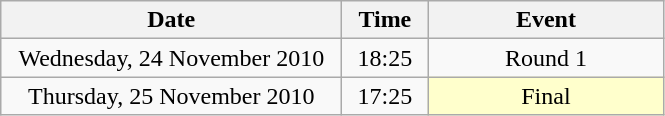<table class = "wikitable" style="text-align:center;">
<tr>
<th width=220>Date</th>
<th width=50>Time</th>
<th width=150>Event</th>
</tr>
<tr>
<td>Wednesday, 24 November 2010</td>
<td>18:25</td>
<td>Round 1</td>
</tr>
<tr>
<td>Thursday, 25 November 2010</td>
<td>17:25</td>
<td bgcolor=ffffcc>Final</td>
</tr>
</table>
